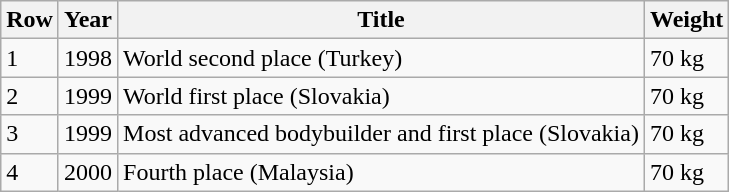<table class="wikitable">
<tr>
<th>Row</th>
<th>Year</th>
<th>Title</th>
<th>Weight</th>
</tr>
<tr>
<td>1</td>
<td>1998</td>
<td>World second place (Turkey)</td>
<td>70 kg</td>
</tr>
<tr>
<td>2</td>
<td>1999</td>
<td>World first place (Slovakia)</td>
<td>70 kg</td>
</tr>
<tr>
<td>3</td>
<td>1999</td>
<td>Most advanced bodybuilder and first place (Slovakia)</td>
<td>70 kg</td>
</tr>
<tr>
<td>4</td>
<td>2000</td>
<td>Fourth place (Malaysia)</td>
<td>70 kg</td>
</tr>
</table>
